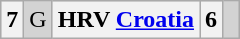<table class="wikitable">
<tr style="text-align:center;background-color:#D3D3D3">
<th>7</th>
<td>G</td>
<th>HRV <a href='#'>Croatia</a></th>
<th>6</th>
<td> </td>
</tr>
</table>
